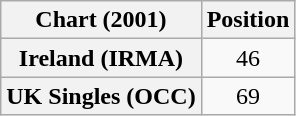<table class="wikitable plainrowheaders" style="text-align:center">
<tr>
<th>Chart (2001)</th>
<th>Position</th>
</tr>
<tr>
<th scope="row">Ireland (IRMA)</th>
<td>46</td>
</tr>
<tr>
<th scope="row">UK Singles (OCC)</th>
<td>69</td>
</tr>
</table>
